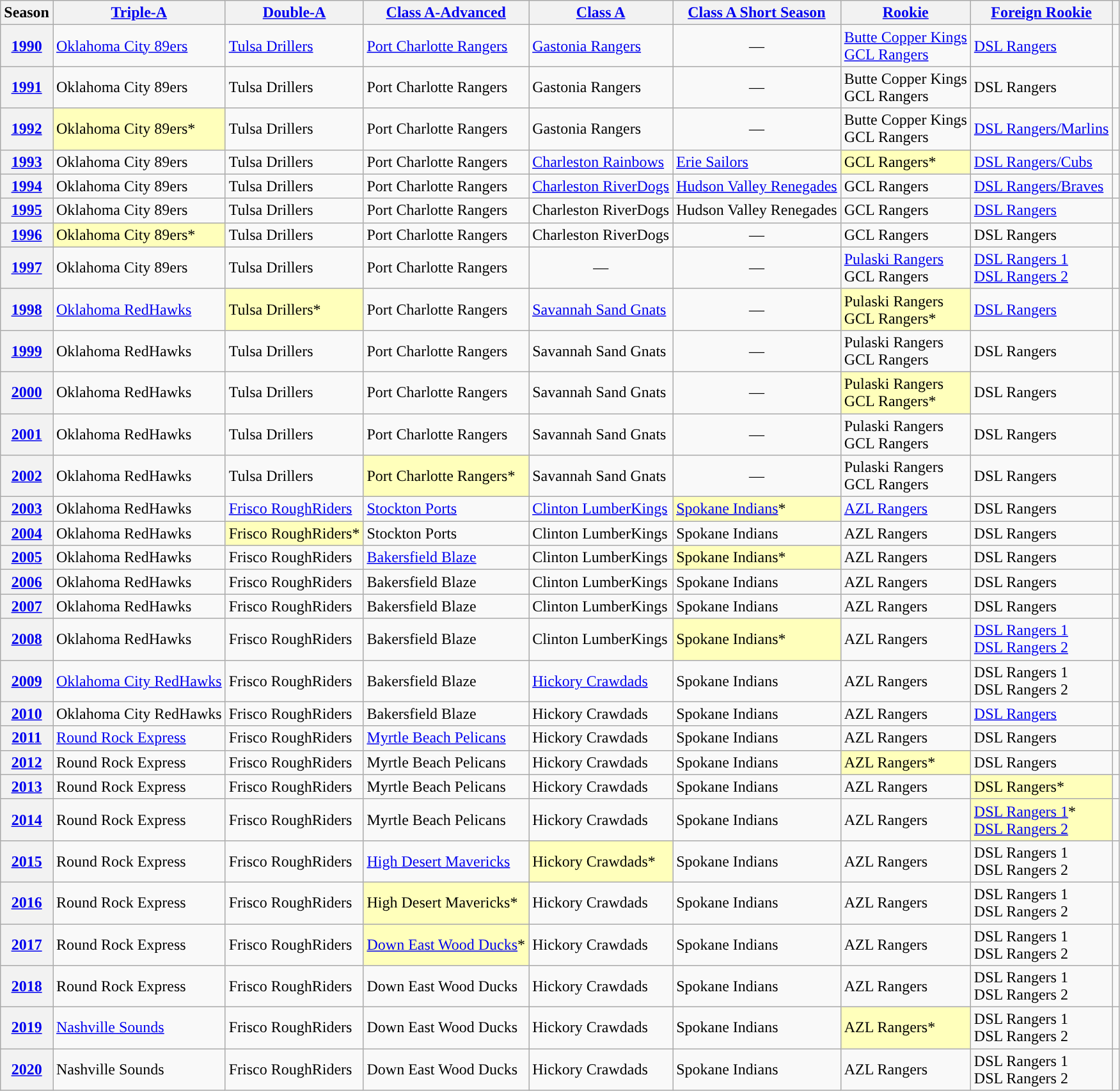<table class="wikitable plainrowheaders">
<tr>
<th scope="col">Season</th>
<th scope="col"><a href='#'><span>Triple-A</span></a></th>
<th scope="col"><a href='#'><span>Double-A</span></a></th>
<th scope="col"><a href='#'><span>Class A-Advanced</span></a></th>
<th scope="col"><a href='#'><span>Class A</span></a></th>
<th scope="col"><a href='#'><span>Class A Short Season</span></a></th>
<th scope="col"><a href='#'><span>Rookie</span></a></th>
<th scope="col"><a href='#'><span>Foreign Rookie</span></a></th>
<th scope="col"></th>
</tr>
<tr>
<th scope="row" style="text-align:center"><a href='#'>1990</a></th>
<td><a href='#'>Oklahoma City 89ers</a></td>
<td><a href='#'>Tulsa Drillers</a></td>
<td><a href='#'>Port Charlotte Rangers</a></td>
<td><a href='#'>Gastonia Rangers</a></td>
<td align="center">—</td>
<td><a href='#'>Butte Copper Kings</a><br><a href='#'>GCL Rangers</a></td>
<td><a href='#'>DSL Rangers</a></td>
<td align="center"></td>
</tr>
<tr>
<th scope="row" style="text-align:center"><a href='#'>1991</a></th>
<td>Oklahoma City 89ers</td>
<td>Tulsa Drillers</td>
<td>Port Charlotte Rangers</td>
<td>Gastonia Rangers</td>
<td align="center">—</td>
<td>Butte Copper Kings<br>GCL Rangers</td>
<td>DSL Rangers</td>
<td align="center"></td>
</tr>
<tr>
<th scope="row" style="text-align:center"><a href='#'>1992</a></th>
<td style="background-color:#FFFFBB">Oklahoma City 89ers*</td>
<td>Tulsa Drillers</td>
<td>Port Charlotte Rangers</td>
<td>Gastonia Rangers</td>
<td align="center">—</td>
<td>Butte Copper Kings<br>GCL Rangers</td>
<td><a href='#'>DSL Rangers/Marlins</a></td>
<td align="center"></td>
</tr>
<tr>
<th scope="row" style="text-align:center"><a href='#'>1993</a></th>
<td>Oklahoma City 89ers</td>
<td>Tulsa Drillers</td>
<td>Port Charlotte Rangers</td>
<td><a href='#'>Charleston Rainbows</a></td>
<td><a href='#'>Erie Sailors</a></td>
<td style="background-color:#FFFFBB">GCL Rangers*</td>
<td><a href='#'>DSL Rangers/Cubs</a></td>
<td align="center"></td>
</tr>
<tr>
<th scope="row" style="text-align:center"><a href='#'>1994</a></th>
<td>Oklahoma City 89ers</td>
<td>Tulsa Drillers</td>
<td>Port Charlotte Rangers</td>
<td><a href='#'>Charleston RiverDogs</a></td>
<td><a href='#'>Hudson Valley Renegades</a></td>
<td>GCL Rangers</td>
<td><a href='#'>DSL Rangers/Braves</a></td>
<td align="center"></td>
</tr>
<tr>
<th scope="row" style="text-align:center"><a href='#'>1995</a></th>
<td>Oklahoma City 89ers</td>
<td>Tulsa Drillers</td>
<td>Port Charlotte Rangers</td>
<td>Charleston RiverDogs</td>
<td>Hudson Valley Renegades</td>
<td>GCL Rangers</td>
<td><a href='#'>DSL Rangers</a></td>
<td align="center"></td>
</tr>
<tr>
<th scope="row" style="text-align:center"><a href='#'>1996</a></th>
<td style="background-color:#FFFFBB">Oklahoma City 89ers*</td>
<td>Tulsa Drillers</td>
<td>Port Charlotte Rangers</td>
<td>Charleston RiverDogs</td>
<td align="center">—</td>
<td>GCL Rangers</td>
<td>DSL Rangers</td>
<td align="center"></td>
</tr>
<tr>
<th scope="row" style="text-align:center"><a href='#'>1997</a></th>
<td>Oklahoma City 89ers</td>
<td>Tulsa Drillers</td>
<td>Port Charlotte Rangers</td>
<td align="center">—</td>
<td align="center">—</td>
<td><a href='#'>Pulaski Rangers</a><br>GCL Rangers</td>
<td><a href='#'>DSL Rangers 1</a><br><a href='#'>DSL Rangers 2</a></td>
<td align="center"></td>
</tr>
<tr>
<th scope="row" style="text-align:center"><a href='#'>1998</a></th>
<td><a href='#'>Oklahoma RedHawks</a></td>
<td style="background-color:#FFFFBB">Tulsa Drillers*</td>
<td>Port Charlotte Rangers</td>
<td><a href='#'>Savannah Sand Gnats</a></td>
<td align="center">—</td>
<td style="background-color:#FFFFBB">Pulaski Rangers<br>GCL Rangers*</td>
<td><a href='#'>DSL Rangers</a></td>
<td align="center"></td>
</tr>
<tr>
<th scope="row" style="text-align:center"><a href='#'>1999</a></th>
<td>Oklahoma RedHawks</td>
<td>Tulsa Drillers</td>
<td>Port Charlotte Rangers</td>
<td>Savannah Sand Gnats</td>
<td align="center">—</td>
<td>Pulaski Rangers<br>GCL Rangers</td>
<td>DSL Rangers</td>
<td align="center"></td>
</tr>
<tr>
<th scope="row" style="text-align:center"><a href='#'>2000</a></th>
<td>Oklahoma RedHawks</td>
<td>Tulsa Drillers</td>
<td>Port Charlotte Rangers</td>
<td>Savannah Sand Gnats</td>
<td align="center">—</td>
<td style="background-color:#FFFFBB">Pulaski Rangers<br>GCL Rangers*</td>
<td>DSL Rangers</td>
<td align="center"></td>
</tr>
<tr>
<th scope="row" style="text-align:center"><a href='#'>2001</a></th>
<td>Oklahoma RedHawks</td>
<td>Tulsa Drillers</td>
<td>Port Charlotte Rangers</td>
<td>Savannah Sand Gnats</td>
<td align="center">—</td>
<td>Pulaski Rangers<br>GCL Rangers</td>
<td>DSL Rangers</td>
<td align="center"></td>
</tr>
<tr>
<th scope="row" style="text-align:center"><a href='#'>2002</a></th>
<td>Oklahoma RedHawks</td>
<td>Tulsa Drillers</td>
<td style="background-color:#FFFFBB">Port Charlotte Rangers*</td>
<td>Savannah Sand Gnats</td>
<td align="center">—</td>
<td>Pulaski Rangers<br>GCL Rangers</td>
<td>DSL Rangers</td>
<td align="center"></td>
</tr>
<tr>
<th scope="row" style="text-align:center"><a href='#'>2003</a></th>
<td>Oklahoma RedHawks</td>
<td><a href='#'>Frisco RoughRiders</a></td>
<td><a href='#'>Stockton Ports</a></td>
<td><a href='#'>Clinton LumberKings</a></td>
<td style="background-color:#FFFFBB"><a href='#'>Spokane Indians</a>*</td>
<td><a href='#'>AZL Rangers</a></td>
<td>DSL Rangers</td>
<td align="center"></td>
</tr>
<tr>
<th scope="row" style="text-align:center"><a href='#'>2004</a></th>
<td>Oklahoma RedHawks</td>
<td style="background-color:#FFFFBB">Frisco RoughRiders*</td>
<td>Stockton Ports</td>
<td>Clinton LumberKings</td>
<td>Spokane Indians</td>
<td>AZL Rangers</td>
<td>DSL Rangers</td>
<td align="center"></td>
</tr>
<tr>
<th scope="row" style="text-align:center"><a href='#'>2005</a></th>
<td>Oklahoma RedHawks</td>
<td>Frisco RoughRiders</td>
<td><a href='#'>Bakersfield Blaze</a></td>
<td>Clinton LumberKings</td>
<td style="background-color:#FFFFBB">Spokane Indians*</td>
<td>AZL Rangers</td>
<td>DSL Rangers</td>
<td align="center"></td>
</tr>
<tr>
<th scope="row" style="text-align:center"><a href='#'>2006</a></th>
<td>Oklahoma RedHawks</td>
<td>Frisco RoughRiders</td>
<td>Bakersfield Blaze</td>
<td>Clinton LumberKings</td>
<td>Spokane Indians</td>
<td>AZL Rangers</td>
<td>DSL Rangers</td>
<td align="center"></td>
</tr>
<tr>
<th scope="row" style="text-align:center"><a href='#'>2007</a></th>
<td>Oklahoma RedHawks</td>
<td>Frisco RoughRiders</td>
<td>Bakersfield Blaze</td>
<td>Clinton LumberKings</td>
<td>Spokane Indians</td>
<td>AZL Rangers</td>
<td>DSL Rangers</td>
<td align="center"></td>
</tr>
<tr>
<th scope="row" style="text-align:center"><a href='#'>2008</a></th>
<td>Oklahoma RedHawks</td>
<td>Frisco RoughRiders</td>
<td>Bakersfield Blaze</td>
<td>Clinton LumberKings</td>
<td style="background-color:#FFFFBB">Spokane Indians*</td>
<td>AZL Rangers</td>
<td><a href='#'>DSL Rangers 1</a><br><a href='#'>DSL Rangers 2</a></td>
<td align="center"></td>
</tr>
<tr>
<th scope="row" style="text-align:center"><a href='#'>2009</a></th>
<td><a href='#'>Oklahoma City RedHawks</a></td>
<td>Frisco RoughRiders</td>
<td>Bakersfield Blaze</td>
<td><a href='#'>Hickory Crawdads</a></td>
<td>Spokane Indians</td>
<td>AZL Rangers</td>
<td>DSL Rangers 1<br>DSL Rangers 2</td>
<td align="center"></td>
</tr>
<tr>
<th scope="row" style="text-align:center"><a href='#'>2010</a></th>
<td>Oklahoma City RedHawks</td>
<td>Frisco RoughRiders</td>
<td>Bakersfield Blaze</td>
<td>Hickory Crawdads</td>
<td>Spokane Indians</td>
<td>AZL Rangers</td>
<td><a href='#'>DSL Rangers</a></td>
<td align="center"></td>
</tr>
<tr>
<th scope="row" style="text-align:center"><a href='#'>2011</a></th>
<td><a href='#'>Round Rock Express</a></td>
<td>Frisco RoughRiders</td>
<td><a href='#'>Myrtle Beach Pelicans</a></td>
<td>Hickory Crawdads</td>
<td>Spokane Indians</td>
<td>AZL Rangers</td>
<td>DSL Rangers</td>
<td align="center"></td>
</tr>
<tr>
<th scope="row" style="text-align:center"><a href='#'>2012</a></th>
<td>Round Rock Express</td>
<td>Frisco RoughRiders</td>
<td>Myrtle Beach Pelicans</td>
<td>Hickory Crawdads</td>
<td>Spokane Indians</td>
<td style="background-color:#FFFFBB">AZL Rangers*</td>
<td>DSL Rangers</td>
<td align="center"></td>
</tr>
<tr>
<th scope="row" style="text-align:center"><a href='#'>2013</a></th>
<td>Round Rock Express</td>
<td>Frisco RoughRiders</td>
<td>Myrtle Beach Pelicans</td>
<td>Hickory Crawdads</td>
<td>Spokane Indians</td>
<td>AZL Rangers</td>
<td style="background-color:#FFFFBB">DSL Rangers*</td>
<td align="center"></td>
</tr>
<tr>
<th scope="row" style="text-align:center"><a href='#'>2014</a></th>
<td>Round Rock Express</td>
<td>Frisco RoughRiders</td>
<td>Myrtle Beach Pelicans</td>
<td>Hickory Crawdads</td>
<td>Spokane Indians</td>
<td>AZL Rangers</td>
<td style="background-color:#FFFFBB"><a href='#'>DSL Rangers 1</a>*<br><a href='#'>DSL Rangers 2</a></td>
<td align="center"></td>
</tr>
<tr>
<th scope="row" style="text-align:center"><a href='#'>2015</a></th>
<td>Round Rock Express</td>
<td>Frisco RoughRiders</td>
<td><a href='#'>High Desert Mavericks</a></td>
<td style="background-color:#FFFFBB">Hickory Crawdads*</td>
<td>Spokane Indians</td>
<td>AZL Rangers</td>
<td>DSL Rangers 1<br>DSL Rangers 2</td>
<td align="center"></td>
</tr>
<tr>
<th scope="row" style="text-align:center"><a href='#'>2016</a></th>
<td>Round Rock Express</td>
<td>Frisco RoughRiders</td>
<td style="background-color:#FFFFBB">High Desert Mavericks*</td>
<td>Hickory Crawdads</td>
<td>Spokane Indians</td>
<td>AZL Rangers</td>
<td>DSL Rangers 1<br>DSL Rangers 2</td>
<td align="center"></td>
</tr>
<tr>
<th scope="row" style="text-align:center"><a href='#'>2017</a></th>
<td>Round Rock Express</td>
<td>Frisco RoughRiders</td>
<td style="background-color:#FFFFBB"><a href='#'>Down East Wood Ducks</a>*</td>
<td>Hickory Crawdads</td>
<td>Spokane Indians</td>
<td>AZL Rangers</td>
<td>DSL Rangers 1<br>DSL Rangers 2</td>
<td align="center"></td>
</tr>
<tr>
<th scope="row" style="text-align:center"><a href='#'>2018</a></th>
<td>Round Rock Express</td>
<td>Frisco RoughRiders</td>
<td>Down East Wood Ducks</td>
<td>Hickory Crawdads</td>
<td>Spokane Indians</td>
<td>AZL Rangers</td>
<td>DSL Rangers 1<br>DSL Rangers 2</td>
<td align="center"></td>
</tr>
<tr>
<th scope="row" style="text-align:center"><a href='#'>2019</a></th>
<td><a href='#'>Nashville Sounds</a></td>
<td>Frisco RoughRiders</td>
<td>Down East Wood Ducks</td>
<td>Hickory Crawdads</td>
<td>Spokane Indians</td>
<td style="background-color:#FFFFBB">AZL Rangers*</td>
<td>DSL Rangers 1<br>DSL Rangers 2</td>
<td align="center"></td>
</tr>
<tr>
<th scope="row" style="text-align:center"><a href='#'>2020</a></th>
<td>Nashville Sounds</td>
<td>Frisco RoughRiders</td>
<td>Down East Wood Ducks</td>
<td>Hickory Crawdads</td>
<td>Spokane Indians</td>
<td Arizona League Rangers>AZL Rangers</td>
<td>DSL Rangers 1<br>DSL Rangers 2</td>
<td align="center"></td>
</tr>
</table>
